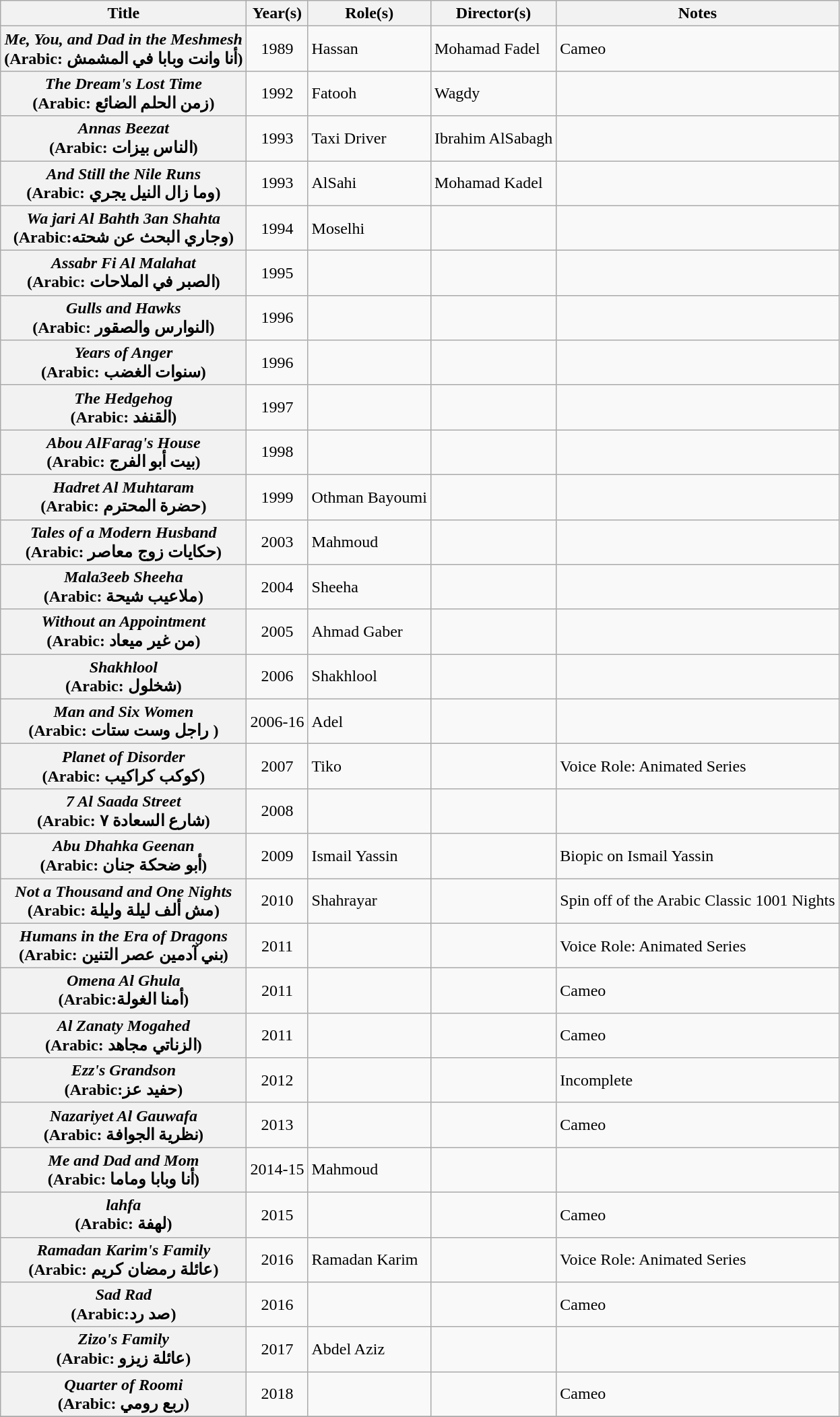<table class="wikitable plainrowheaders sortable">
<tr>
<th scope="col">Title</th>
<th scope="col">Year(s)</th>
<th scope="col">Role(s)</th>
<th scope="col">Director(s)</th>
<th scope="col" class="unsortable">Notes</th>
</tr>
<tr>
<th><em> Me, You, and Dad in the Meshmesh</em><br>(Arabic: أنا وانت وبابا في المشمش)</th>
<td style="text-align:center;">1989</td>
<td>Hassan</td>
<td>Mohamad Fadel</td>
<td>Cameo</td>
</tr>
<tr>
<th><em>The Dream's Lost Time</em><br>(Arabic: زمن الحلم الضائع)</th>
<td style="text-align:center;">1992</td>
<td>Fatooh</td>
<td>Wagdy</td>
<td></td>
</tr>
<tr>
<th><em>Annas Beezat</em><br>(Arabic: الناس بيزات)</th>
<td style="text-align:center;">1993</td>
<td>Taxi Driver</td>
<td>Ibrahim AlSabagh</td>
<td></td>
</tr>
<tr>
<th><em>And Still the Nile Runs</em><br>(Arabic: وما زال النيل يجري)</th>
<td style="text-align:center;">1993</td>
<td>AlSahi</td>
<td>Mohamad Kadel</td>
<td></td>
</tr>
<tr>
<th><em>Wa jari Al Bahth 3an Shahta</em><br>(Arabic:وجاري البحث عن شحته)</th>
<td style="text-align:center;">1994</td>
<td>Moselhi</td>
<td></td>
<td></td>
</tr>
<tr>
<th><em>Assabr Fi Al Malahat</em><br>(Arabic: الصبر في الملاحات)</th>
<td style="text-align:center;">1995</td>
<td></td>
<td></td>
<td></td>
</tr>
<tr>
<th><em>Gulls and Hawks</em><br>(Arabic: النوارس والصقور)</th>
<td style="text-align:center;">1996</td>
<td></td>
<td></td>
<td></td>
</tr>
<tr>
<th><em>Years of Anger</em><br>(Arabic: سنوات الغضب)</th>
<td style="text-align:center;">1996</td>
<td></td>
<td></td>
<td></td>
</tr>
<tr>
<th><em>The Hedgehog</em><br>(Arabic: القنفد)</th>
<td style="text-align:center;">1997</td>
<td></td>
<td></td>
<td></td>
</tr>
<tr>
<th><em>Abou AlFarag's House</em><br>(Arabic: بيت أبو الفرج)</th>
<td style="text-align:center;">1998</td>
<td></td>
<td></td>
<td></td>
</tr>
<tr>
<th><em>Hadret Al Muhtaram</em><br>(Arabic: حضرة المحترم)</th>
<td style="text-align:center;">1999</td>
<td>Othman Bayoumi</td>
<td></td>
<td></td>
</tr>
<tr>
<th><em>Tales of a Modern Husband</em><br>(Arabic: حكايات زوج معاصر)</th>
<td style="text-align:center;">2003</td>
<td>Mahmoud</td>
<td></td>
<td></td>
</tr>
<tr>
<th><em>Mala3eeb Sheeha</em><br>(Arabic: ملاعيب شيحة)</th>
<td style="text-align:center;">2004</td>
<td>Sheeha</td>
<td></td>
<td></td>
</tr>
<tr>
<th><em>Without an Appointment</em><br>(Arabic: من غير ميعاد)</th>
<td style="text-align:center;">2005</td>
<td>Ahmad Gaber</td>
<td></td>
<td></td>
</tr>
<tr>
<th><em>Shakhlool</em><br>(Arabic: شخلول)</th>
<td style="text-align:center;">2006</td>
<td>Shakhlool</td>
<td></td>
<td></td>
</tr>
<tr>
<th><em>Man and Six Women</em><br>(Arabic: راجل وست ستات )</th>
<td style="text-align:center;">2006-16</td>
<td>Adel</td>
<td></td>
<td></td>
</tr>
<tr>
<th><em>Planet of Disorder</em><br>(Arabic: كوكب كراكيب)</th>
<td style="text-align:center;">2007</td>
<td>Tiko</td>
<td></td>
<td>Voice Role: Animated Series</td>
</tr>
<tr>
<th><em>7 Al Saada Street</em><br>(Arabic: شارع السعادة ٧)</th>
<td style="text-align:center;">2008</td>
<td></td>
<td></td>
<td></td>
</tr>
<tr>
<th><em>Abu Dhahka Geenan</em><br>(Arabic: أبو ضحكة جنان)</th>
<td style="text-align:center;">2009</td>
<td>Ismail Yassin</td>
<td></td>
<td>Biopic on Ismail Yassin</td>
</tr>
<tr>
<th><em>Not a Thousand and One Nights</em><br>(Arabic: مش ألف ليلة وليلة)</th>
<td style="text-align:center;">2010</td>
<td>Shahrayar</td>
<td></td>
<td>Spin off of the Arabic Classic 1001 Nights</td>
</tr>
<tr>
<th><em>Humans in the Era of Dragons</em><br>(Arabic: بني آدمين عصر التنين)</th>
<td style="text-align:center;">2011</td>
<td></td>
<td></td>
<td>Voice Role: Animated Series</td>
</tr>
<tr>
<th><em>Omena Al Ghula</em><br>(Arabic:أمنا الغولة)</th>
<td style="text-align:center;">2011</td>
<td></td>
<td></td>
<td>Cameo</td>
</tr>
<tr>
<th><em>Al Zanaty Mogahed</em><br>(Arabic: الزناتي مجاهد)</th>
<td style="text-align:center;">2011</td>
<td></td>
<td></td>
<td>Cameo</td>
</tr>
<tr>
<th><em>Ezz's Grandson</em><br>(Arabic:حفيد عز)</th>
<td style="text-align:center;">2012</td>
<td></td>
<td></td>
<td>Incomplete</td>
</tr>
<tr>
<th><em>Nazariyet Al Gauwafa</em><br>(Arabic: نظرية الجوافة)</th>
<td style="text-align:center;">2013</td>
<td></td>
<td></td>
<td>Cameo</td>
</tr>
<tr>
<th><em>Me and Dad and Mom</em><br>(Arabic: أنا وبابا وماما)</th>
<td style="text-align:center;">2014-15</td>
<td>Mahmoud</td>
<td></td>
<td></td>
</tr>
<tr>
<th><em>lahfa</em><br>(Arabic: لهفة)</th>
<td style="text-align:center;">2015</td>
<td></td>
<td></td>
<td>Cameo</td>
</tr>
<tr>
<th><em>Ramadan Karim's Family</em><br>(Arabic: عائلة رمضان كريم)</th>
<td style="text-align:center;">2016</td>
<td>Ramadan Karim</td>
<td></td>
<td>Voice Role: Animated Series</td>
</tr>
<tr>
<th><em>Sad Rad</em><br>(Arabic:صد رد)</th>
<td style="text-align:center;">2016</td>
<td></td>
<td></td>
<td>Cameo</td>
</tr>
<tr>
<th><em>Zizo's Family</em><br>(Arabic: عائلة زيزو)</th>
<td style="text-align:center;">2017</td>
<td>Abdel Aziz</td>
<td></td>
<td></td>
</tr>
<tr>
<th><em>Quarter of Roomi</em><br>(Arabic: ربع رومي)</th>
<td style="text-align:center;">2018</td>
<td></td>
<td></td>
<td>Cameo</td>
</tr>
<tr>
</tr>
</table>
